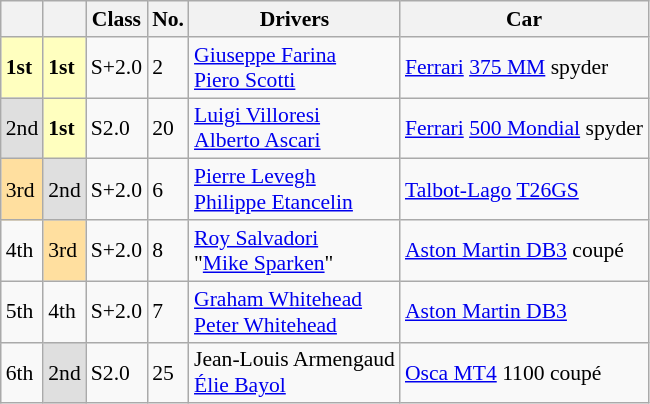<table class="wikitable" style="font-size:90%">
<tr>
<th></th>
<th></th>
<th>Class</th>
<th>No.</th>
<th>Drivers</th>
<th>Car</th>
</tr>
<tr>
<td style="background:#ffffbf;"><strong>1st</strong></td>
<td style="background:#ffffbf;"><strong>1st</strong></td>
<td>S+2.0</td>
<td>2</td>
<td> <a href='#'>Giuseppe Farina </a><br> <a href='#'>Piero Scotti</a></td>
<td><a href='#'>Ferrari</a> <a href='#'>375 MM</a> spyder</td>
</tr>
<tr>
<td style="background:#dfdfdf;">2nd</td>
<td style="background:#ffffbf;"><strong>1st</strong></td>
<td>S2.0</td>
<td>20</td>
<td> <a href='#'>Luigi Villoresi</a><br> <a href='#'>Alberto Ascari</a></td>
<td><a href='#'>Ferrari</a> <a href='#'>500 Mondial</a> spyder</td>
</tr>
<tr>
<td style="background:#ffdf9f;">3rd</td>
<td style="background:#dfdfdf;">2nd</td>
<td>S+2.0</td>
<td>6</td>
<td> <a href='#'>Pierre Levegh</a><br> <a href='#'>Philippe Etancelin</a></td>
<td><a href='#'>Talbot-Lago</a> <a href='#'>T26GS</a></td>
</tr>
<tr>
<td>4th</td>
<td style="background:#ffdf9f;">3rd</td>
<td>S+2.0</td>
<td>8</td>
<td> <a href='#'>Roy Salvadori</a><br> "<a href='#'>Mike Sparken</a>"</td>
<td><a href='#'>Aston Martin DB3</a> coupé</td>
</tr>
<tr>
<td>5th</td>
<td>4th</td>
<td>S+2.0</td>
<td>7</td>
<td> <a href='#'>Graham Whitehead</a><br> <a href='#'>Peter Whitehead</a></td>
<td><a href='#'>Aston Martin DB3</a></td>
</tr>
<tr>
<td>6th</td>
<td style="background:#dfdfdf;">2nd</td>
<td>S2.0</td>
<td>25</td>
<td> Jean-Louis Armengaud<br> <a href='#'>Élie Bayol</a></td>
<td><a href='#'>Osca MT4</a> 1100 coupé</td>
</tr>
</table>
